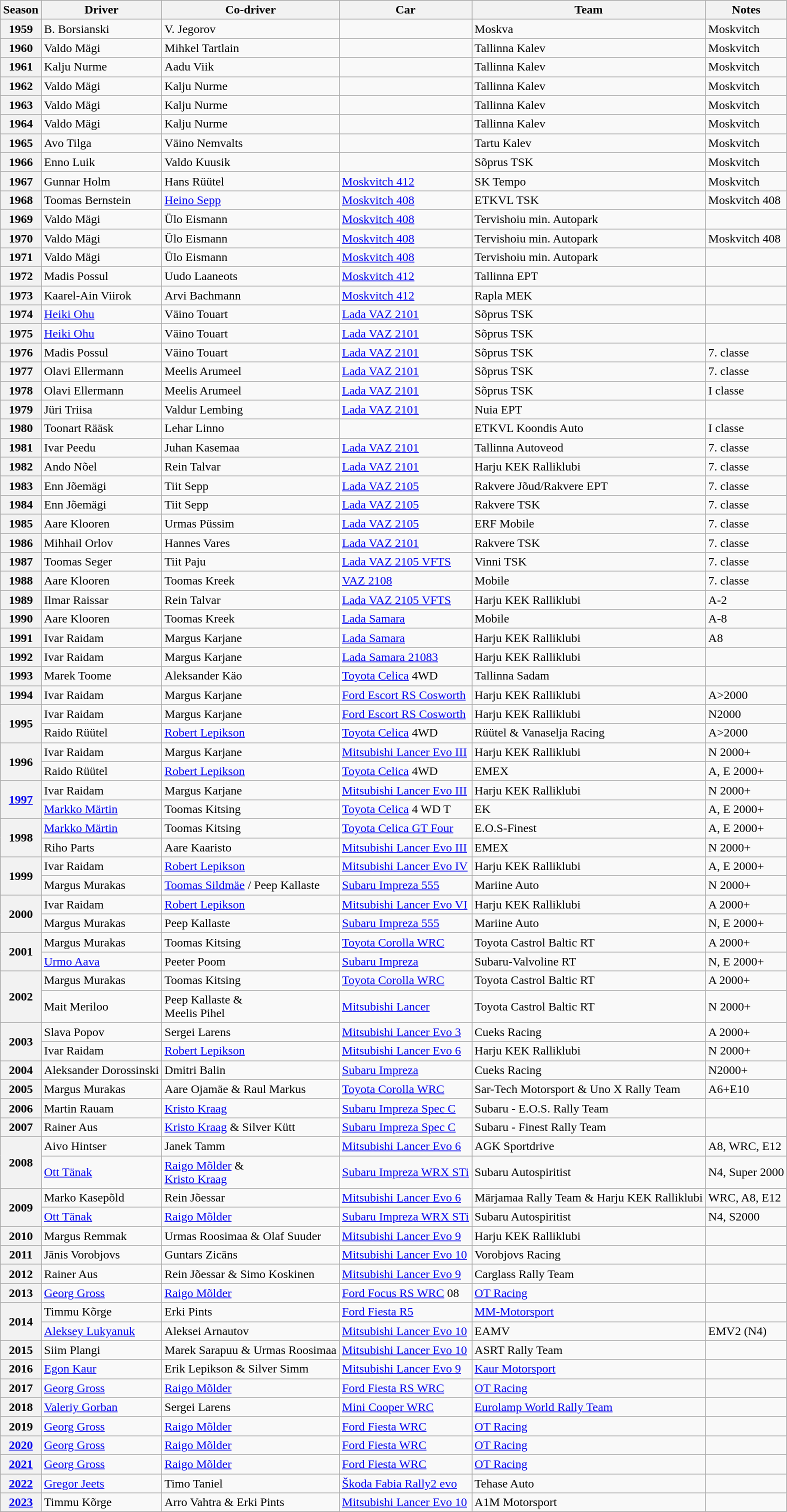<table class="wikitable">
<tr>
<th>Season</th>
<th>Driver</th>
<th>Co-driver</th>
<th>Car</th>
<th>Team</th>
<th>Notes</th>
</tr>
<tr>
<th>1959</th>
<td> B. Borsianski</td>
<td> V. Jegorov</td>
<td></td>
<td>Moskva</td>
<td>Moskvitch</td>
</tr>
<tr>
<th>1960</th>
<td> Valdo Mägi</td>
<td> Mihkel Tartlain</td>
<td></td>
<td>Tallinna Kalev</td>
<td>Moskvitch</td>
</tr>
<tr>
<th>1961</th>
<td> Kalju Nurme</td>
<td> Aadu Viik</td>
<td></td>
<td>Tallinna Kalev</td>
<td>Moskvitch</td>
</tr>
<tr>
<th>1962</th>
<td> Valdo Mägi</td>
<td> Kalju Nurme</td>
<td></td>
<td>Tallinna Kalev</td>
<td>Moskvitch</td>
</tr>
<tr>
<th>1963</th>
<td> Valdo Mägi</td>
<td> Kalju Nurme</td>
<td></td>
<td>Tallinna Kalev</td>
<td>Moskvitch</td>
</tr>
<tr>
<th>1964</th>
<td> Valdo Mägi</td>
<td> Kalju Nurme</td>
<td></td>
<td>Tallinna Kalev</td>
<td>Moskvitch</td>
</tr>
<tr>
<th>1965</th>
<td> Avo Tilga</td>
<td> Väino Nemvalts</td>
<td></td>
<td>Tartu Kalev</td>
<td>Moskvitch</td>
</tr>
<tr>
<th>1966</th>
<td> Enno Luik</td>
<td> Valdo Kuusik</td>
<td></td>
<td>Sõprus TSK</td>
<td>Moskvitch</td>
</tr>
<tr>
<th>1967</th>
<td> Gunnar Holm</td>
<td> Hans Rüütel</td>
<td><a href='#'>Moskvitch 412</a></td>
<td>SK Tempo</td>
<td>Moskvitch</td>
</tr>
<tr>
<th>1968</th>
<td> Toomas Bernstein</td>
<td> <a href='#'>Heino Sepp</a></td>
<td><a href='#'>Moskvitch 408</a></td>
<td>ETKVL TSK</td>
<td>Moskvitch 408</td>
</tr>
<tr>
<th>1969</th>
<td> Valdo Mägi</td>
<td> Ülo Eismann</td>
<td><a href='#'>Moskvitch 408</a></td>
<td>Tervishoiu min. Autopark</td>
<td></td>
</tr>
<tr>
<th>1970</th>
<td> Valdo Mägi</td>
<td> Ülo Eismann</td>
<td><a href='#'>Moskvitch 408</a></td>
<td>Tervishoiu min. Autopark</td>
<td>Moskvitch 408</td>
</tr>
<tr>
<th>1971</th>
<td> Valdo Mägi</td>
<td> Ülo Eismann</td>
<td><a href='#'>Moskvitch 408</a></td>
<td>Tervishoiu min. Autopark</td>
<td></td>
</tr>
<tr>
<th>1972</th>
<td> Madis Possul</td>
<td> Uudo Laaneots</td>
<td><a href='#'>Moskvitch 412</a></td>
<td>Tallinna EPT</td>
<td></td>
</tr>
<tr>
<th>1973</th>
<td> Kaarel-Ain Viirok</td>
<td> Arvi Bachmann</td>
<td><a href='#'>Moskvitch 412</a></td>
<td>Rapla MEK</td>
<td></td>
</tr>
<tr>
<th>1974</th>
<td> <a href='#'>Heiki Ohu</a></td>
<td> Väino Touart</td>
<td><a href='#'>Lada VAZ 2101</a></td>
<td>Sõprus TSK</td>
<td></td>
</tr>
<tr>
<th>1975</th>
<td> <a href='#'>Heiki Ohu</a></td>
<td> Väino Touart</td>
<td><a href='#'>Lada VAZ 2101</a></td>
<td>Sõprus TSK</td>
<td></td>
</tr>
<tr>
<th>1976</th>
<td> Madis Possul</td>
<td> Väino Touart</td>
<td><a href='#'>Lada VAZ 2101</a></td>
<td>Sõprus TSK</td>
<td>7. classe</td>
</tr>
<tr>
<th>1977</th>
<td> Olavi Ellermann</td>
<td> Meelis Arumeel</td>
<td><a href='#'>Lada VAZ 2101</a></td>
<td>Sõprus TSK</td>
<td>7. classe</td>
</tr>
<tr>
<th>1978</th>
<td> Olavi Ellermann</td>
<td> Meelis Arumeel</td>
<td><a href='#'>Lada VAZ 2101</a></td>
<td>Sõprus TSK</td>
<td>I classe</td>
</tr>
<tr>
<th>1979</th>
<td> Jüri Triisa</td>
<td> Valdur Lembing</td>
<td><a href='#'>Lada VAZ 2101</a></td>
<td>Nuia EPT</td>
<td></td>
</tr>
<tr>
<th>1980</th>
<td> Toonart Rääsk</td>
<td> Lehar Linno</td>
<td></td>
<td>ETKVL Koondis Auto</td>
<td>I classe</td>
</tr>
<tr>
<th>1981</th>
<td> Ivar Peedu</td>
<td> Juhan Kasemaa</td>
<td><a href='#'>Lada VAZ 2101</a></td>
<td>Tallinna Autoveod</td>
<td>7. classe</td>
</tr>
<tr>
<th>1982</th>
<td> Ando Nõel</td>
<td> Rein Talvar</td>
<td><a href='#'>Lada VAZ 2101</a></td>
<td>Harju KEK Ralliklubi</td>
<td>7. classe</td>
</tr>
<tr>
<th>1983</th>
<td> Enn Jõemägi</td>
<td> Tiit Sepp</td>
<td><a href='#'>Lada VAZ 2105</a></td>
<td>Rakvere Jõud/Rakvere EPT</td>
<td>7. classe</td>
</tr>
<tr>
<th>1984</th>
<td> Enn Jõemägi</td>
<td> Tiit Sepp</td>
<td><a href='#'>Lada VAZ 2105</a></td>
<td>Rakvere TSK</td>
<td>7. classe</td>
</tr>
<tr>
<th>1985</th>
<td> Aare Klooren</td>
<td> Urmas Püssim</td>
<td><a href='#'>Lada VAZ 2105</a></td>
<td>ERF Mobile</td>
<td>7. classe</td>
</tr>
<tr>
<th>1986</th>
<td> Mihhail Orlov</td>
<td> Hannes Vares</td>
<td><a href='#'>Lada VAZ 2101</a></td>
<td>Rakvere TSK</td>
<td>7. classe</td>
</tr>
<tr>
<th>1987</th>
<td> Toomas Seger</td>
<td> Tiit Paju</td>
<td><a href='#'>Lada VAZ 2105 VFTS</a></td>
<td>Vinni TSK</td>
<td>7. classe</td>
</tr>
<tr>
<th>1988</th>
<td> Aare Klooren</td>
<td> Toomas Kreek</td>
<td><a href='#'>VAZ 2108</a></td>
<td>Mobile</td>
<td>7. classe</td>
</tr>
<tr>
<th>1989</th>
<td> Ilmar Raissar</td>
<td> Rein Talvar</td>
<td><a href='#'>Lada VAZ 2105 VFTS</a></td>
<td>Harju KEK Ralliklubi</td>
<td>A-2</td>
</tr>
<tr>
<th>1990</th>
<td> Aare Klooren</td>
<td> Toomas Kreek</td>
<td><a href='#'>Lada Samara</a></td>
<td>Mobile</td>
<td>A-8</td>
</tr>
<tr>
<th>1991</th>
<td> Ivar Raidam</td>
<td> Margus Karjane</td>
<td><a href='#'>Lada Samara</a></td>
<td>Harju KEK Ralliklubi</td>
<td>A8</td>
</tr>
<tr>
<th>1992</th>
<td> Ivar Raidam</td>
<td> Margus Karjane</td>
<td><a href='#'>Lada Samara 21083</a></td>
<td>Harju KEK Ralliklubi</td>
<td></td>
</tr>
<tr>
<th>1993</th>
<td> Marek Toome</td>
<td> Aleksander Käo</td>
<td><a href='#'>Toyota Celica</a> 4WD</td>
<td>Tallinna Sadam</td>
<td></td>
</tr>
<tr>
<th>1994</th>
<td> Ivar Raidam</td>
<td> Margus Karjane</td>
<td><a href='#'>Ford Escort RS Cosworth</a></td>
<td>Harju KEK Ralliklubi</td>
<td>A>2000</td>
</tr>
<tr>
<th rowspan=2>1995</th>
<td> Ivar Raidam</td>
<td> Margus Karjane</td>
<td><a href='#'>Ford Escort RS Cosworth</a></td>
<td>Harju KEK Ralliklubi</td>
<td>N2000</td>
</tr>
<tr>
<td> Raido Rüütel</td>
<td> <a href='#'>Robert Lepikson</a></td>
<td><a href='#'>Toyota Celica</a> 4WD</td>
<td>Rüütel & Vanaselja Racing</td>
<td>A>2000</td>
</tr>
<tr>
<th rowspan=2>1996</th>
<td> Ivar Raidam</td>
<td> Margus Karjane</td>
<td><a href='#'>Mitsubishi Lancer Evo III</a></td>
<td>Harju KEK Ralliklubi</td>
<td>N 2000+</td>
</tr>
<tr>
<td> Raido Rüütel</td>
<td> <a href='#'>Robert Lepikson</a></td>
<td><a href='#'>Toyota Celica</a> 4WD</td>
<td>EMEX</td>
<td>A, E 2000+</td>
</tr>
<tr>
<th rowspan=2><a href='#'>1997</a></th>
<td> Ivar Raidam</td>
<td> Margus Karjane</td>
<td><a href='#'>Mitsubishi Lancer Evo III</a></td>
<td>Harju KEK Ralliklubi</td>
<td>N 2000+</td>
</tr>
<tr>
<td> <a href='#'>Markko Märtin</a></td>
<td> Toomas Kitsing</td>
<td><a href='#'>Toyota Celica</a> 4 WD T</td>
<td>EK</td>
<td>A, E 2000+</td>
</tr>
<tr>
<th rowspan=2>1998</th>
<td> <a href='#'>Markko Märtin</a></td>
<td> Toomas Kitsing</td>
<td><a href='#'>Toyota Celica GT Four</a></td>
<td>E.O.S-Finest</td>
<td>A, E 2000+</td>
</tr>
<tr>
<td> Riho Parts</td>
<td> Aare Kaaristo</td>
<td><a href='#'>Mitsubishi Lancer Evo III</a></td>
<td>EMEX</td>
<td>N 2000+</td>
</tr>
<tr>
<th rowspan=2>1999</th>
<td> Ivar Raidam</td>
<td> <a href='#'>Robert Lepikson</a></td>
<td><a href='#'>Mitsubishi Lancer Evo IV</a></td>
<td>Harju KEK Ralliklubi</td>
<td>A, E 2000+</td>
</tr>
<tr>
<td> Margus Murakas</td>
<td> <a href='#'>Toomas Sildmäe</a> /  Peep Kallaste</td>
<td><a href='#'>Subaru Impreza 555</a></td>
<td>Mariine Auto</td>
<td>N 2000+</td>
</tr>
<tr>
<th rowspan=2>2000</th>
<td> Ivar Raidam</td>
<td> <a href='#'>Robert Lepikson</a></td>
<td><a href='#'>Mitsubishi Lancer Evo VI</a></td>
<td>Harju KEK Ralliklubi</td>
<td>A 2000+</td>
</tr>
<tr>
<td> Margus Murakas</td>
<td> Peep Kallaste</td>
<td><a href='#'>Subaru Impreza 555</a></td>
<td>Mariine Auto</td>
<td>N, E 2000+</td>
</tr>
<tr>
<th rowspan=2>2001</th>
<td> Margus Murakas</td>
<td> Toomas Kitsing</td>
<td><a href='#'>Toyota Corolla WRC</a></td>
<td>Toyota Castrol Baltic RT</td>
<td>A 2000+</td>
</tr>
<tr>
<td> <a href='#'>Urmo Aava</a></td>
<td> Peeter Poom</td>
<td><a href='#'>Subaru Impreza</a></td>
<td>Subaru-Valvoline RT</td>
<td>N, E 2000+</td>
</tr>
<tr>
<th rowspan=2>2002</th>
<td> Margus Murakas</td>
<td> Toomas Kitsing</td>
<td><a href='#'>Toyota Corolla WRC</a></td>
<td>Toyota Castrol Baltic RT</td>
<td>A 2000+</td>
</tr>
<tr>
<td> Mait Meriloo</td>
<td> Peep Kallaste &<br> Meelis Pihel</td>
<td><a href='#'>Mitsubishi Lancer</a></td>
<td>Toyota Castrol Baltic RT</td>
<td>N 2000+</td>
</tr>
<tr>
<th rowspan=2>2003</th>
<td> Slava Popov</td>
<td> Sergei Larens</td>
<td><a href='#'>Mitsubishi Lancer Evo 3</a></td>
<td>Cueks Racing</td>
<td>A 2000+</td>
</tr>
<tr>
<td> Ivar Raidam</td>
<td> <a href='#'>Robert Lepikson</a></td>
<td><a href='#'>Mitsubishi Lancer Evo 6</a></td>
<td>Harju KEK Ralliklubi</td>
<td>N 2000+</td>
</tr>
<tr>
<th>2004</th>
<td> Aleksander Dorossinski</td>
<td> Dmitri Balin</td>
<td><a href='#'>Subaru Impreza</a></td>
<td>Cueks Racing</td>
<td>N2000+</td>
</tr>
<tr>
<th>2005</th>
<td> Margus Murakas</td>
<td> Aare Ojamäe &  Raul Markus</td>
<td><a href='#'>Toyota Corolla WRC</a></td>
<td>Sar-Tech Motorsport & Uno X Rally Team</td>
<td>A6+E10</td>
</tr>
<tr>
<th>2006</th>
<td> Martin Rauam</td>
<td> <a href='#'>Kristo Kraag</a></td>
<td><a href='#'>Subaru Impreza Spec C</a></td>
<td>Subaru - E.O.S. Rally Team</td>
<td></td>
</tr>
<tr>
<th>2007</th>
<td> Rainer Aus</td>
<td> <a href='#'>Kristo Kraag</a> &   Silver Kütt</td>
<td><a href='#'>Subaru Impreza Spec C</a></td>
<td>Subaru - Finest Rally Team</td>
<td></td>
</tr>
<tr>
<th rowspan=2>2008</th>
<td> Aivo Hintser</td>
<td> Janek Tamm</td>
<td><a href='#'>Mitsubishi Lancer Evo 6</a></td>
<td>AGK Sportdrive</td>
<td>A8, WRC, E12</td>
</tr>
<tr>
<td> <a href='#'>Ott Tänak</a></td>
<td> <a href='#'>Raigo Mõlder</a> &<br> <a href='#'>Kristo Kraag</a></td>
<td><a href='#'>Subaru Impreza WRX STi</a></td>
<td>Subaru Autospiritist</td>
<td>N4, Super 2000</td>
</tr>
<tr>
<th rowspan=2>2009</th>
<td> Marko Kasepõld</td>
<td> Rein Jõessar</td>
<td><a href='#'>Mitsubishi Lancer Evo 6</a></td>
<td>Märjamaa Rally Team & Harju KEK Ralliklubi</td>
<td>WRC, A8, E12</td>
</tr>
<tr>
<td> <a href='#'>Ott Tänak</a></td>
<td> <a href='#'>Raigo Mõlder</a></td>
<td><a href='#'>Subaru Impreza WRX STi</a></td>
<td>Subaru Autospiritist</td>
<td>N4, S2000</td>
</tr>
<tr>
<th>2010</th>
<td> Margus Remmak</td>
<td> Urmas Roosimaa &  Olaf Suuder</td>
<td><a href='#'>Mitsubishi Lancer Evo 9</a></td>
<td>Harju KEK Ralliklubi</td>
<td></td>
</tr>
<tr>
<th>2011</th>
<td> Jānis Vorobjovs</td>
<td> Guntars Zicāns</td>
<td><a href='#'>Mitsubishi Lancer Evo 10</a></td>
<td>Vorobjovs Racing</td>
<td></td>
</tr>
<tr>
<th>2012</th>
<td> Rainer Aus</td>
<td> Rein Jõessar &  Simo Koskinen</td>
<td><a href='#'>Mitsubishi Lancer Evo 9</a></td>
<td>Carglass Rally Team</td>
<td></td>
</tr>
<tr>
<th>2013</th>
<td> <a href='#'>Georg Gross</a></td>
<td> <a href='#'>Raigo Mõlder</a></td>
<td><a href='#'>Ford Focus RS WRC</a> 08</td>
<td><a href='#'>OT Racing</a></td>
<td></td>
</tr>
<tr>
<th rowspan=2>2014</th>
<td> Timmu Kõrge</td>
<td> Erki Pints</td>
<td><a href='#'>Ford Fiesta R5</a></td>
<td><a href='#'>MM-Motorsport</a></td>
<td></td>
</tr>
<tr>
<td> <a href='#'>Aleksey Lukyanuk</a></td>
<td> Aleksei Arnautov</td>
<td><a href='#'>Mitsubishi Lancer Evo 10</a></td>
<td>EAMV</td>
<td>EMV2 (N4)</td>
</tr>
<tr>
<th>2015</th>
<td> Siim Plangi</td>
<td> Marek Sarapuu &  Urmas Roosimaa</td>
<td><a href='#'>Mitsubishi Lancer Evo 10</a></td>
<td>ASRT Rally Team</td>
<td></td>
</tr>
<tr>
<th>2016</th>
<td> <a href='#'>Egon Kaur</a></td>
<td> Erik Lepikson &  Silver Simm</td>
<td><a href='#'>Mitsubishi Lancer Evo 9</a></td>
<td><a href='#'>Kaur Motorsport</a></td>
<td></td>
</tr>
<tr>
<th>2017</th>
<td> <a href='#'>Georg Gross</a></td>
<td> <a href='#'>Raigo Mõlder</a></td>
<td><a href='#'>Ford Fiesta RS WRC</a></td>
<td><a href='#'>OT Racing</a></td>
<td></td>
</tr>
<tr>
<th>2018</th>
<td> <a href='#'>Valeriy Gorban</a></td>
<td> Sergei Larens</td>
<td><a href='#'>Mini Cooper WRC</a></td>
<td><a href='#'>Eurolamp World Rally Team</a></td>
<td></td>
</tr>
<tr>
<th>2019</th>
<td> <a href='#'>Georg Gross</a></td>
<td> <a href='#'>Raigo Mõlder</a></td>
<td><a href='#'>Ford Fiesta WRC</a></td>
<td><a href='#'>OT Racing</a></td>
<td></td>
</tr>
<tr>
<th><a href='#'>2020</a></th>
<td> <a href='#'>Georg Gross</a></td>
<td> <a href='#'>Raigo Mõlder</a></td>
<td><a href='#'>Ford Fiesta WRC</a></td>
<td><a href='#'>OT Racing</a></td>
<td></td>
</tr>
<tr>
<th><a href='#'>2021</a></th>
<td> <a href='#'>Georg Gross</a></td>
<td> <a href='#'>Raigo Mõlder</a></td>
<td><a href='#'>Ford Fiesta WRC</a></td>
<td><a href='#'>OT Racing</a></td>
<td></td>
</tr>
<tr>
<th><a href='#'>2022</a></th>
<td> <a href='#'>Gregor Jeets</a></td>
<td> Timo Taniel</td>
<td><a href='#'>Škoda Fabia Rally2 evo</a></td>
<td>Tehase Auto</td>
<td></td>
</tr>
<tr>
<th><a href='#'>2023</a></th>
<td> Timmu Kõrge</td>
<td> Arro Vahtra &  Erki Pints</td>
<td><a href='#'>Mitsubishi Lancer Evo 10</a></td>
<td>A1M Motorsport</td>
<td></td>
</tr>
</table>
